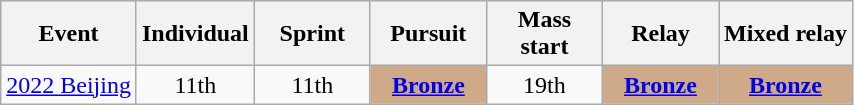<table class="wikitable" style="text-align: center;">
<tr>
<th>Event</th>
<th style="width:70px;">Individual</th>
<th style="width:70px;">Sprint</th>
<th style="width:70px;">Pursuit</th>
<th style="width:70px;">Mass start</th>
<th style="width:70px;">Relay</th>
<th>Mixed relay</th>
</tr>
<tr>
<td align=left> <a href='#'>2022 Beijing</a></td>
<td>11th</td>
<td>11th</td>
<td style="background:#cfaa88;"><a href='#'><strong>Bronze</strong></a></td>
<td>19th</td>
<td style="background:#cfaa88;"><a href='#'><strong>Bronze</strong></a></td>
<td style="background:#cfaa88;"><a href='#'><strong>Bronze</strong></a></td>
</tr>
</table>
